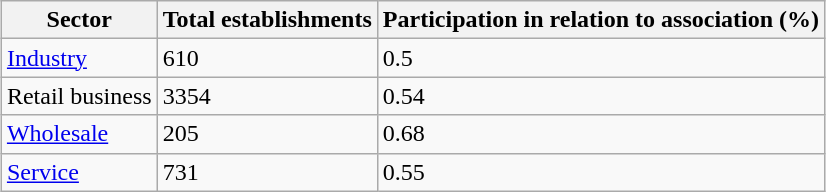<table class="wikitable sortable" style="margin-left: auto; margin-right: auto; border: none;">
<tr>
<th>Sector</th>
<th>Total establishments</th>
<th>Participation in relation to association (%)</th>
</tr>
<tr>
<td><a href='#'>Industry</a></td>
<td>610</td>
<td>0.5</td>
</tr>
<tr>
<td>Retail business</td>
<td>3354</td>
<td>0.54</td>
</tr>
<tr>
<td><a href='#'>Wholesale</a></td>
<td>205</td>
<td>0.68</td>
</tr>
<tr>
<td><a href='#'>Service</a></td>
<td>731</td>
<td>0.55</td>
</tr>
</table>
